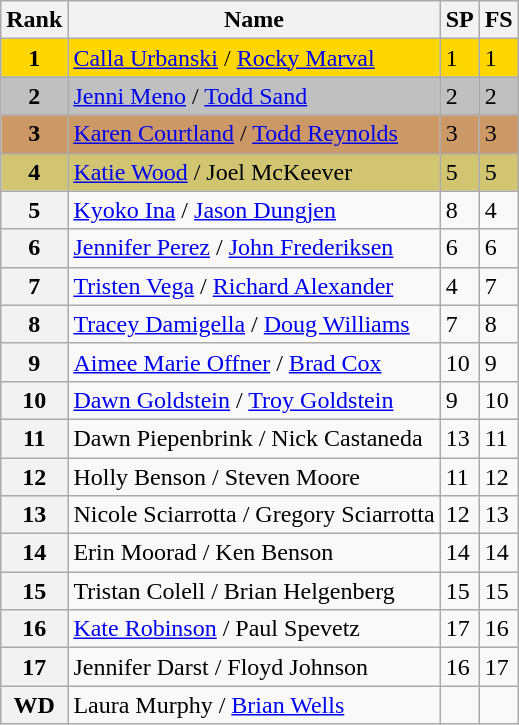<table class="wikitable">
<tr>
<th>Rank</th>
<th>Name</th>
<th>SP</th>
<th>FS</th>
</tr>
<tr bgcolor="gold">
<td align="center"><strong>1</strong></td>
<td><a href='#'>Calla Urbanski</a> / <a href='#'>Rocky Marval</a></td>
<td>1</td>
<td>1</td>
</tr>
<tr bgcolor="silver">
<td align="center"><strong>2</strong></td>
<td><a href='#'>Jenni Meno</a> / <a href='#'>Todd Sand</a></td>
<td>2</td>
<td>2</td>
</tr>
<tr bgcolor="cc9966">
<td align="center"><strong>3</strong></td>
<td><a href='#'>Karen Courtland</a> / <a href='#'>Todd Reynolds</a></td>
<td>3</td>
<td>3</td>
</tr>
<tr bgcolor="#d1c571">
<td align="center"><strong>4</strong></td>
<td><a href='#'>Katie Wood</a> / Joel McKeever</td>
<td>5</td>
<td>5</td>
</tr>
<tr>
<th>5</th>
<td><a href='#'>Kyoko Ina</a> / <a href='#'>Jason Dungjen</a></td>
<td>8</td>
<td>4</td>
</tr>
<tr>
<th>6</th>
<td><a href='#'>Jennifer Perez</a> / <a href='#'>John Frederiksen</a></td>
<td>6</td>
<td>6</td>
</tr>
<tr>
<th>7</th>
<td><a href='#'>Tristen Vega</a> / <a href='#'>Richard Alexander</a></td>
<td>4</td>
<td>7</td>
</tr>
<tr>
<th>8</th>
<td><a href='#'>Tracey Damigella</a> / <a href='#'>Doug Williams</a></td>
<td>7</td>
<td>8</td>
</tr>
<tr>
<th>9</th>
<td><a href='#'>Aimee Marie Offner</a> / <a href='#'>Brad Cox</a></td>
<td>10</td>
<td>9</td>
</tr>
<tr>
<th>10</th>
<td><a href='#'>Dawn Goldstein</a> / <a href='#'>Troy Goldstein</a></td>
<td>9</td>
<td>10</td>
</tr>
<tr>
<th>11</th>
<td>Dawn Piepenbrink / Nick Castaneda</td>
<td>13</td>
<td>11</td>
</tr>
<tr>
<th>12</th>
<td>Holly Benson / Steven Moore</td>
<td>11</td>
<td>12</td>
</tr>
<tr>
<th>13</th>
<td>Nicole Sciarrotta / Gregory Sciarrotta</td>
<td>12</td>
<td>13</td>
</tr>
<tr>
<th>14</th>
<td>Erin Moorad / Ken Benson</td>
<td>14</td>
<td>14</td>
</tr>
<tr>
<th>15</th>
<td>Tristan Colell / Brian Helgenberg</td>
<td>15</td>
<td>15</td>
</tr>
<tr>
<th>16</th>
<td><a href='#'>Kate Robinson</a> / Paul Spevetz</td>
<td>17</td>
<td>16</td>
</tr>
<tr>
<th>17</th>
<td>Jennifer Darst / Floyd Johnson</td>
<td>16</td>
<td>17</td>
</tr>
<tr>
<th>WD</th>
<td>Laura Murphy / <a href='#'>Brian Wells</a></td>
<td></td>
<td></td>
</tr>
</table>
